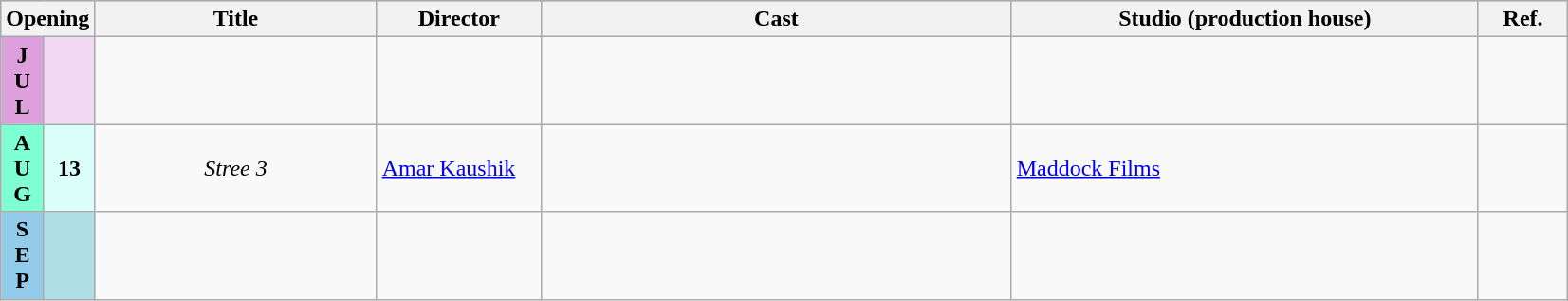<table class="wikitable">
<tr style="background:#b0e0e6; text-align:center;">
<th colspan="2" style="width:6%;"><strong>Opening</strong></th>
<th style="width:18%;"><strong>Title</strong></th>
<th style="width:10.5%;"><strong>Director</strong></th>
<th style="width:30%;"><strong>Cast</strong></th>
<th>Studio (production house)</th>
<th>Ref.</th>
</tr>
<tr>
<td style="text-align:center; background:plum; textcolor:#000;"><strong>J<br>U<br>L</strong></td>
<td style="text-align:center;background:#f1daf1;"></td>
<td style="text-align:center;"></td>
<td></td>
<td></td>
<td></td>
<td></td>
</tr>
<tr>
<td style="text-align:center; background:#7FFFD4; textcolor:#000;"><strong>A<br>U<br>G</strong></td>
<td style="text-align:center; background:#dbfff8; textcolor:#000;"><strong>13</strong></td>
<td style="text-align:center;"><em>Stree 3</em></td>
<td><a href='#'>Amar Kaushik</a></td>
<td></td>
<td><a href='#'>Maddock Films</a></td>
<td></td>
</tr>
<tr>
<td style="text-align:center; background:#93CCEA; textcolor:#000;"><strong>S<br>E<br>P</strong></td>
<td style="text-align:center;background:#B0E0E6;"></td>
<td style="text-align:center;"></td>
<td></td>
<td></td>
<td></td>
<td></td>
</tr>
</table>
